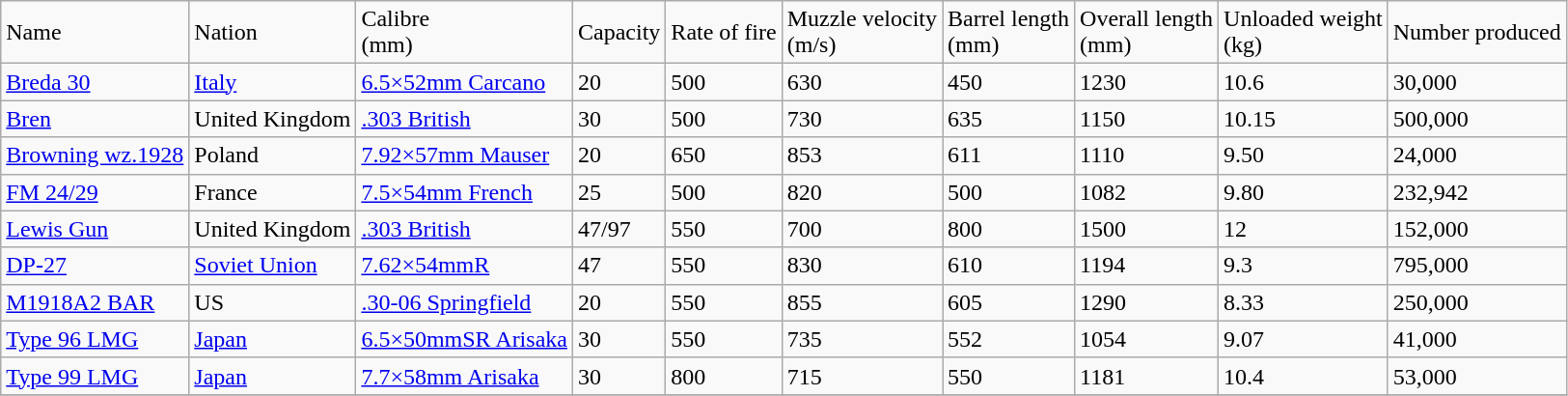<table class="wikitable">
<tr>
<td>Name</td>
<td>Nation</td>
<td>Calibre<br>(mm)</td>
<td>Capacity</td>
<td>Rate of fire</td>
<td>Muzzle velocity<br>(m/s)</td>
<td>Barrel length<br>(mm)</td>
<td>Overall length<br>(mm)</td>
<td>Unloaded weight<br>(kg)</td>
<td>Number produced</td>
</tr>
<tr>
<td><a href='#'>Breda 30</a></td>
<td><a href='#'>Italy</a></td>
<td><a href='#'>6.5×52mm Carcano</a></td>
<td>20</td>
<td>500</td>
<td>630</td>
<td>450</td>
<td>1230</td>
<td>10.6</td>
<td>30,000</td>
</tr>
<tr>
<td><a href='#'>Bren</a></td>
<td>United Kingdom</td>
<td><a href='#'>.303 British</a></td>
<td>30</td>
<td>500</td>
<td>730</td>
<td>635</td>
<td>1150</td>
<td>10.15</td>
<td>500,000</td>
</tr>
<tr>
<td><a href='#'>Browning wz.1928</a></td>
<td>Poland</td>
<td><a href='#'>7.92×57mm Mauser</a></td>
<td>20</td>
<td>650</td>
<td>853</td>
<td>611</td>
<td>1110</td>
<td>9.50</td>
<td>24,000</td>
</tr>
<tr>
<td><a href='#'>FM 24/29</a></td>
<td>France</td>
<td><a href='#'>7.5×54mm French</a></td>
<td>25</td>
<td>500</td>
<td>820</td>
<td>500</td>
<td>1082</td>
<td>9.80</td>
<td>232,942</td>
</tr>
<tr>
<td><a href='#'>Lewis Gun</a></td>
<td>United Kingdom</td>
<td><a href='#'>.303 British</a></td>
<td>47/97</td>
<td>550</td>
<td>700</td>
<td>800</td>
<td>1500</td>
<td>12</td>
<td>152,000</td>
</tr>
<tr>
<td><a href='#'>DP-27</a></td>
<td><a href='#'>Soviet Union</a></td>
<td><a href='#'>7.62×54mmR</a></td>
<td>47</td>
<td>550</td>
<td>830</td>
<td>610</td>
<td>1194</td>
<td>9.3</td>
<td>795,000</td>
</tr>
<tr>
<td><a href='#'>M1918A2 BAR</a></td>
<td>US</td>
<td><a href='#'>.30-06 Springfield</a></td>
<td>20</td>
<td>550</td>
<td>855</td>
<td>605</td>
<td>1290</td>
<td>8.33</td>
<td>250,000</td>
</tr>
<tr>
<td><a href='#'>Type 96 LMG</a></td>
<td><a href='#'>Japan</a></td>
<td><a href='#'>6.5×50mmSR Arisaka</a></td>
<td>30</td>
<td>550</td>
<td>735</td>
<td>552</td>
<td>1054</td>
<td>9.07</td>
<td>41,000</td>
</tr>
<tr>
<td><a href='#'>Type 99 LMG</a></td>
<td><a href='#'>Japan</a></td>
<td><a href='#'>7.7×58mm Arisaka</a></td>
<td>30</td>
<td>800</td>
<td>715</td>
<td>550</td>
<td>1181</td>
<td>10.4</td>
<td>53,000</td>
</tr>
<tr>
</tr>
</table>
